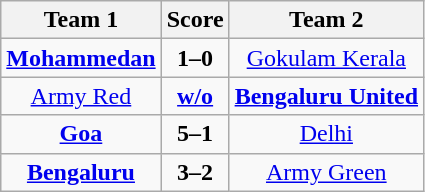<table class="wikitable" style="text-align:center">
<tr>
<th>Team 1</th>
<th>Score</th>
<th>Team 2</th>
</tr>
<tr>
<td><strong><a href='#'>Mohammedan</a></strong></td>
<td align="center"><strong>1–0</strong></td>
<td><a href='#'>Gokulam Kerala</a></td>
</tr>
<tr>
<td><a href='#'>Army Red</a></td>
<td align="center"><a href='#'><strong>w/o</strong></a></td>
<td><strong><a href='#'>Bengaluru United</a></strong></td>
</tr>
<tr>
<td><strong><a href='#'>Goa</a></strong></td>
<td align="center"><strong>5–1</strong></td>
<td><a href='#'>Delhi</a></td>
</tr>
<tr>
<td><strong><a href='#'>Bengaluru</a></strong></td>
<td align="center"><strong>3–2</strong></td>
<td><a href='#'>Army Green</a></td>
</tr>
</table>
